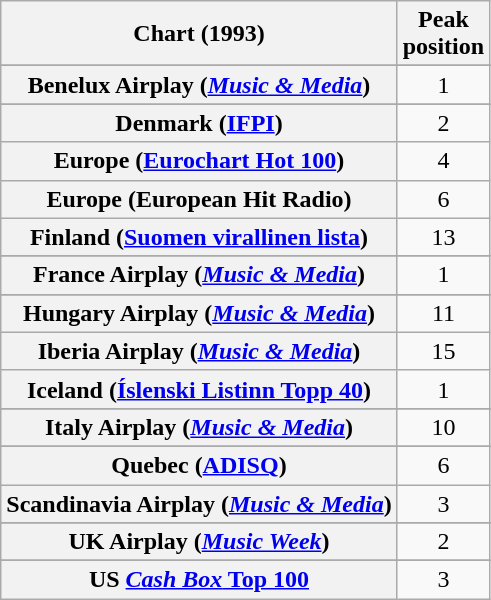<table class="wikitable sortable plainrowheaders" style="text-align:center">
<tr>
<th>Chart (1993)</th>
<th>Peak<br>position</th>
</tr>
<tr>
</tr>
<tr>
</tr>
<tr>
</tr>
<tr>
<th scope="row">Benelux Airplay (<em><a href='#'>Music & Media</a></em>)</th>
<td>1</td>
</tr>
<tr>
</tr>
<tr>
<th scope="row">Denmark (<a href='#'>IFPI</a>)</th>
<td>2</td>
</tr>
<tr>
<th scope="row">Europe (<a href='#'>Eurochart Hot 100</a>)</th>
<td>4</td>
</tr>
<tr>
<th scope="row">Europe (European Hit Radio)</th>
<td>6</td>
</tr>
<tr>
<th scope="row">Finland (<a href='#'>Suomen virallinen lista</a>)</th>
<td>13</td>
</tr>
<tr>
</tr>
<tr>
<th scope="row">France Airplay (<em><a href='#'>Music & Media</a></em>)</th>
<td>1</td>
</tr>
<tr>
</tr>
<tr>
<th scope="row">Hungary Airplay (<em><a href='#'>Music & Media</a></em>)</th>
<td>11</td>
</tr>
<tr>
<th scope="row">Iberia Airplay (<em><a href='#'>Music & Media</a></em>)</th>
<td>15</td>
</tr>
<tr>
<th scope="row">Iceland (<a href='#'>Íslenski Listinn Topp 40</a>)</th>
<td>1</td>
</tr>
<tr>
</tr>
<tr>
<th scope="row">Italy Airplay (<em><a href='#'>Music & Media</a></em>)</th>
<td>10</td>
</tr>
<tr>
</tr>
<tr>
</tr>
<tr>
</tr>
<tr>
</tr>
<tr>
<th scope="row">Quebec (<a href='#'>ADISQ</a>)</th>
<td>6</td>
</tr>
<tr>
<th scope="row">Scandinavia Airplay (<em><a href='#'>Music & Media</a></em>)</th>
<td>3</td>
</tr>
<tr>
</tr>
<tr>
</tr>
<tr>
</tr>
<tr>
<th scope="row">UK Airplay (<em><a href='#'>Music Week</a></em>)</th>
<td>2</td>
</tr>
<tr>
</tr>
<tr>
</tr>
<tr>
</tr>
<tr>
</tr>
<tr>
<th scope="row">US <a href='#'><em>Cash Box</em> Top 100</a></th>
<td>3</td>
</tr>
</table>
